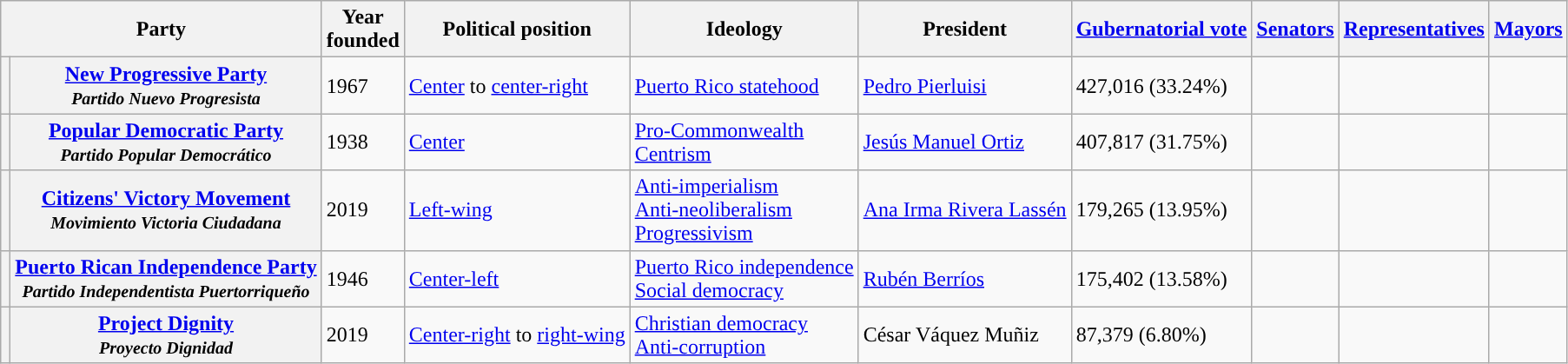<table class="wikitable sortable plainrowheaders">
<tr>
<th colspan="2" scope="col">Party</th>
<th scope="col">Year<br>founded</th>
<th>Political position</th>
<th scope="col">Ideology</th>
<th scope="col">President</th>
<th scope="col"><a href='#'>Gubernatorial vote</a></th>
<th scope="col"><a href='#'>Senators</a></th>
<th scope="col"><a href='#'>Representatives</a></th>
<th scope="col"><a href='#'>Mayors</a></th>
</tr>
<tr>
<th style="background-color:"></th>
<th><a href='#'>New Progressive Party</a><br><small><em>Partido Nuevo Progresista</em></small></th>
<td>1967</td>
<td><a href='#'>Center</a> to <a href='#'>center-right</a></td>
<td><a href='#'>Puerto Rico statehood</a></td>
<td><a href='#'>Pedro Pierluisi</a></td>
<td>427,016 (33.24%)</td>
<td></td>
<td></td>
<td></td>
</tr>
<tr>
<th style="background-color:"></th>
<th><a href='#'>Popular Democratic Party</a><br><small><em>Partido Popular Democrático</em></small></th>
<td>1938</td>
<td><a href='#'>Center</a></td>
<td><a href='#'>Pro-Commonwealth</a><br><a href='#'>Centrism</a></td>
<td><a href='#'>Jesús Manuel Ortiz</a></td>
<td>407,817 (31.75%)</td>
<td></td>
<td></td>
<td></td>
</tr>
<tr>
<th style="background-color:"></th>
<th><a href='#'>Citizens' Victory Movement</a><br><small><em>Movimiento Victoria Ciudadana</em></small></th>
<td>2019</td>
<td><a href='#'>Left-wing</a></td>
<td><a href='#'>Anti-imperialism</a><br><a href='#'>Anti-neoliberalism</a><br><a href='#'>Progressivism</a></td>
<td><a href='#'>Ana Irma Rivera Lassén</a></td>
<td>179,265 (13.95%)</td>
<td></td>
<td></td>
<td></td>
</tr>
<tr>
<th style="background-color:"></th>
<th><a href='#'>Puerto Rican Independence Party</a><br><small><em>Partido Independentista Puertorriqueño</em></small></th>
<td>1946</td>
<td><a href='#'>Center-left</a></td>
<td><a href='#'>Puerto Rico independence</a><br><a href='#'>Social democracy</a></td>
<td><a href='#'>Rubén Berríos</a></td>
<td>175,402 (13.58%)</td>
<td></td>
<td></td>
<td></td>
</tr>
<tr>
<th style="background-color:"></th>
<th><a href='#'>Project Dignity</a><br><small><em>Proyecto Dignidad</em></small></th>
<td>2019</td>
<td><a href='#'>Center-right</a> to <a href='#'>right-wing</a></td>
<td><a href='#'>Christian democracy</a><br><a href='#'>Anti-corruption</a></td>
<td>César Váquez Muñiz</td>
<td>87,379 (6.80%)</td>
<td></td>
<td></td>
<td></td>
</tr>
</table>
